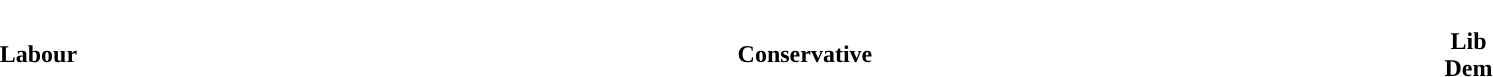<table style="width:100%; text-align:center;">
<tr style="color:white;">
<td style="background:"><strong>61</strong></td>
<td style="background:"><strong>8</strong></td>
<td style="background:"><strong>6</strong></td>
</tr>
<tr>
<td><span><strong>Labour</strong></span></td>
<td><span><strong>Conservative</strong></span></td>
<td><span><strong>Lib<br>Dem</strong></span></td>
</tr>
</table>
